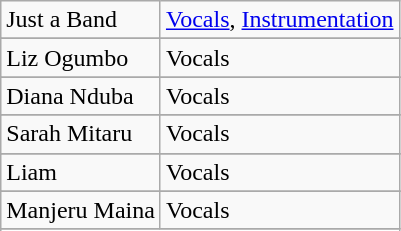<table class="wikitable">
<tr>
<td>Just a Band</td>
<td><a href='#'>Vocals</a>, <a href='#'>Instrumentation</a></td>
</tr>
<tr>
</tr>
<tr>
<td>Liz Ogumbo</td>
<td>Vocals</td>
</tr>
<tr>
</tr>
<tr>
<td>Diana Nduba</td>
<td>Vocals</td>
</tr>
<tr>
</tr>
<tr>
<td>Sarah Mitaru</td>
<td>Vocals</td>
</tr>
<tr>
</tr>
<tr>
<td>Liam</td>
<td>Vocals</td>
</tr>
<tr>
</tr>
<tr>
<td>Manjeru Maina</td>
<td>Vocals</td>
</tr>
<tr>
</tr>
<tr>
</tr>
</table>
